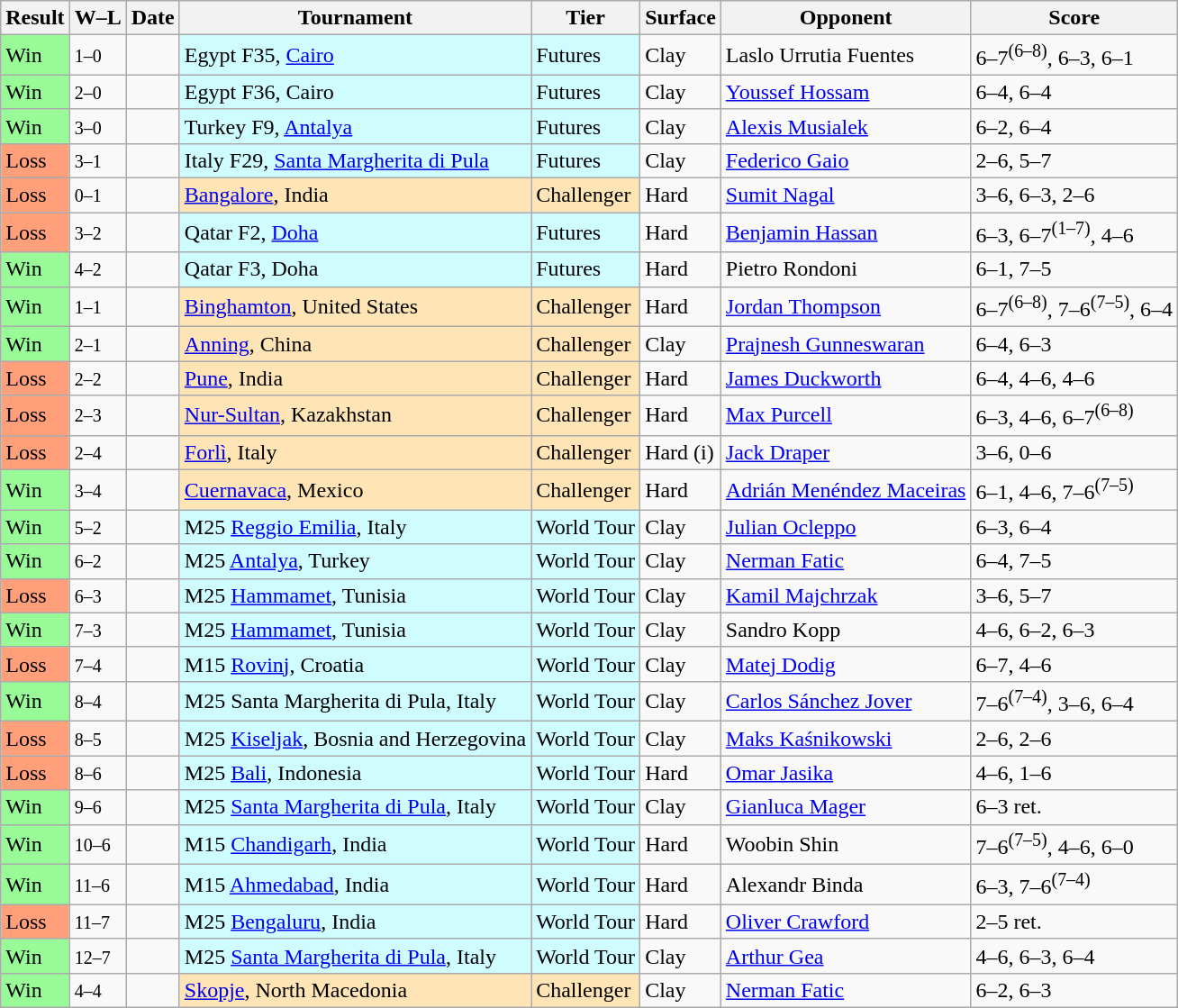<table class="sortable wikitable">
<tr>
<th>Result</th>
<th class="unsortable">W–L</th>
<th>Date</th>
<th>Tournament</th>
<th>Tier</th>
<th>Surface</th>
<th>Opponent</th>
<th class="unsortable">Score</th>
</tr>
<tr>
<td bgcolor=98FB98>Win</td>
<td><small>1–0</small></td>
<td></td>
<td style="background:#cffcff;">Egypt F35, <a href='#'>Cairo</a></td>
<td style="background:#cffcff;">Futures</td>
<td>Clay</td>
<td> Laslo Urrutia Fuentes</td>
<td>6–7<sup>(6–8)</sup>, 6–3, 6–1</td>
</tr>
<tr>
<td bgcolor=98FB98>Win</td>
<td><small>2–0</small></td>
<td></td>
<td style="background:#cffcff;">Egypt F36, Cairo</td>
<td style="background:#cffcff;">Futures</td>
<td>Clay</td>
<td> <a href='#'>Youssef Hossam</a></td>
<td>6–4, 6–4</td>
</tr>
<tr>
<td bgcolor=98FB98>Win</td>
<td><small>3–0</small></td>
<td></td>
<td style="background:#cffcff;">Turkey F9, <a href='#'>Antalya</a></td>
<td style="background:#cffcff;">Futures</td>
<td>Clay</td>
<td> <a href='#'>Alexis Musialek</a></td>
<td>6–2, 6–4</td>
</tr>
<tr>
<td bgcolor=FFA07A>Loss</td>
<td><small>3–1</small></td>
<td></td>
<td style="background:#cffcff;">Italy F29, <a href='#'>Santa Margherita di Pula</a></td>
<td style="background:#cffcff;">Futures</td>
<td>Clay</td>
<td> <a href='#'>Federico Gaio</a></td>
<td>2–6, 5–7</td>
</tr>
<tr>
<td bgcolor=FFA07A>Loss</td>
<td><small>0–1</small></td>
<td><a href='#'></a></td>
<td style="background:moccasin;"><a href='#'>Bangalore</a>, India</td>
<td style="background:moccasin;">Challenger</td>
<td>Hard</td>
<td> <a href='#'>Sumit Nagal</a></td>
<td>3–6, 6–3, 2–6</td>
</tr>
<tr>
<td bgcolor=FFA07A>Loss</td>
<td><small>3–2</small></td>
<td></td>
<td style="background:#cffcff;">Qatar F2, <a href='#'>Doha</a></td>
<td style="background:#cffcff;">Futures</td>
<td>Hard</td>
<td> <a href='#'>Benjamin Hassan</a></td>
<td>6–3, 6–7<sup>(1–7)</sup>, 4–6</td>
</tr>
<tr>
<td bgcolor=98FB98>Win</td>
<td><small>4–2</small></td>
<td></td>
<td style="background:#cffcff;">Qatar F3, Doha</td>
<td style="background:#cffcff;">Futures</td>
<td>Hard</td>
<td> Pietro Rondoni</td>
<td>6–1, 7–5</td>
</tr>
<tr>
<td bgcolor=98FB98>Win</td>
<td><small>1–1</small></td>
<td><a href='#'></a></td>
<td style="background:moccasin;"><a href='#'>Binghamton</a>, United States</td>
<td style="background:moccasin;">Challenger</td>
<td>Hard</td>
<td> <a href='#'>Jordan Thompson</a></td>
<td>6–7<sup>(6–8)</sup>, 7–6<sup>(7–5)</sup>, 6–4</td>
</tr>
<tr>
<td bgcolor=98FB98>Win</td>
<td><small>2–1</small></td>
<td><a href='#'></a></td>
<td style="background:moccasin;"><a href='#'>Anning</a>, China</td>
<td style="background:moccasin;">Challenger</td>
<td>Clay</td>
<td> <a href='#'>Prajnesh Gunneswaran</a></td>
<td>6–4, 6–3</td>
</tr>
<tr>
<td bgcolor=FFA07A>Loss</td>
<td><small>2–2</small></td>
<td><a href='#'></a></td>
<td style="background:moccasin;"><a href='#'>Pune</a>, India</td>
<td style="background:moccasin;">Challenger</td>
<td>Hard</td>
<td> <a href='#'>James Duckworth</a></td>
<td>6–4, 4–6, 4–6</td>
</tr>
<tr>
<td bgcolor=FFA07A>Loss</td>
<td><small>2–3</small></td>
<td><a href='#'></a></td>
<td style="background:moccasin;"><a href='#'>Nur-Sultan</a>, Kazakhstan</td>
<td style="background:moccasin;">Challenger</td>
<td>Hard</td>
<td> <a href='#'>Max Purcell</a></td>
<td>6–3, 4–6, 6–7<sup>(6–8)</sup></td>
</tr>
<tr>
<td bgcolor=FFA07A>Loss</td>
<td><small>2–4</small></td>
<td><a href='#'></a></td>
<td style="background:moccasin;"><a href='#'>Forlì</a>, Italy</td>
<td style="background:moccasin;">Challenger</td>
<td>Hard (i)</td>
<td> <a href='#'>Jack Draper</a></td>
<td>3–6, 0–6</td>
</tr>
<tr>
<td bgcolor=98FB98>Win</td>
<td><small>3–4</small></td>
<td><a href='#'></a></td>
<td style="background:moccasin;"><a href='#'>Cuernavaca</a>, Mexico</td>
<td style="background:moccasin;">Challenger</td>
<td>Hard</td>
<td> <a href='#'>Adrián Menéndez Maceiras</a></td>
<td>6–1, 4–6, 7–6<sup>(7–5)</sup></td>
</tr>
<tr>
<td bgcolor=98FB98>Win</td>
<td><small>5–2</small></td>
<td></td>
<td style="background:#cffcff;">M25 <a href='#'>Reggio Emilia</a>, Italy</td>
<td style="background:#cffcff;">World Tour</td>
<td>Clay</td>
<td> <a href='#'>Julian Ocleppo</a></td>
<td>6–3, 6–4</td>
</tr>
<tr>
<td bgcolor=98FB98>Win</td>
<td><small>6–2</small></td>
<td></td>
<td style="background:#cffcff;">M25 <a href='#'>Antalya</a>, Turkey</td>
<td style="background:#cffcff;">World Tour</td>
<td>Clay</td>
<td> <a href='#'>Nerman Fatic</a></td>
<td>6–4, 7–5</td>
</tr>
<tr>
<td bgcolor=FFA07A>Loss</td>
<td><small>6–3</small></td>
<td></td>
<td style="background:#cffcff;">M25 <a href='#'>Hammamet</a>, Tunisia</td>
<td style="background:#cffcff;">World Tour</td>
<td>Clay</td>
<td> <a href='#'>Kamil Majchrzak</a></td>
<td>3–6, 5–7</td>
</tr>
<tr>
<td bgcolor=98FB98>Win</td>
<td><small>7–3</small></td>
<td></td>
<td style="background:#cffcff;">M25 <a href='#'>Hammamet</a>, Tunisia</td>
<td style="background:#cffcff;">World Tour</td>
<td>Clay</td>
<td> Sandro Kopp</td>
<td>4–6, 6–2, 6–3</td>
</tr>
<tr>
<td bgcolor=FFA07A>Loss</td>
<td><small>7–4</small></td>
<td></td>
<td style="background:#cffcff;">M15 <a href='#'>Rovinj</a>, Croatia</td>
<td style="background:#cffcff;">World Tour</td>
<td>Clay</td>
<td> <a href='#'>Matej Dodig</a></td>
<td>6–7, 4–6</td>
</tr>
<tr>
<td bgcolor=98FB98>Win</td>
<td><small>8–4</small></td>
<td></td>
<td style="background:#cffcff;">M25 Santa Margherita di Pula, Italy</td>
<td style="background:#cffcff;">World Tour</td>
<td>Clay</td>
<td> <a href='#'>Carlos Sánchez Jover</a></td>
<td>7–6<sup>(7–4)</sup>, 3–6, 6–4</td>
</tr>
<tr>
<td bgcolor=FFA07A>Loss</td>
<td><small>8–5</small></td>
<td></td>
<td style="background:#cffcff;">M25 <a href='#'>Kiseljak</a>, Bosnia and Herzegovina</td>
<td style="background:#cffcff;">World Tour</td>
<td>Clay</td>
<td> <a href='#'>Maks Kaśnikowski</a></td>
<td>2–6, 2–6</td>
</tr>
<tr>
<td bgcolor=FFA07A>Loss</td>
<td><small>8–6</small></td>
<td></td>
<td style="background:#cffcff;">M25 <a href='#'>Bali</a>, Indonesia</td>
<td style="background:#cffcff;">World Tour</td>
<td>Hard</td>
<td> <a href='#'>Omar Jasika</a></td>
<td>4–6, 1–6</td>
</tr>
<tr>
<td bgcolor=98FB98>Win</td>
<td><small>9–6</small></td>
<td></td>
<td style="background:#cffcff;">M25 <a href='#'>Santa Margherita di Pula</a>, Italy</td>
<td style="background:#cffcff;">World Tour</td>
<td>Clay</td>
<td> <a href='#'>Gianluca Mager</a></td>
<td>6–3 ret.</td>
</tr>
<tr>
<td bgcolor=98FB98>Win</td>
<td><small>10–6</small></td>
<td></td>
<td style="background:#cffcff;">M15 <a href='#'>Chandigarh</a>, India</td>
<td style="background:#cffcff;">World Tour</td>
<td>Hard</td>
<td> Woobin Shin</td>
<td>7–6<sup>(7–5)</sup>, 4–6, 6–0</td>
</tr>
<tr>
<td bgcolor=98FB98>Win</td>
<td><small>11–6</small></td>
<td></td>
<td style="background:#cffcff;">M15 <a href='#'>Ahmedabad</a>, India</td>
<td style="background:#cffcff;">World Tour</td>
<td>Hard</td>
<td> Alexandr Binda</td>
<td>6–3, 7–6<sup>(7–4)</sup></td>
</tr>
<tr>
<td bgcolor=FFA07A>Loss</td>
<td><small>11–7</small></td>
<td></td>
<td style="background:#cffcff;">M25 <a href='#'>Bengaluru</a>, India</td>
<td style="background:#cffcff;">World Tour</td>
<td>Hard</td>
<td> <a href='#'>Oliver Crawford</a></td>
<td>2–5 ret.</td>
</tr>
<tr>
<td bgcolor=98FB98>Win</td>
<td><small>12–7</small></td>
<td></td>
<td style="background:#cffcff;">M25 <a href='#'>Santa Margherita di Pula</a>, Italy</td>
<td style="background:#cffcff;">World Tour</td>
<td>Clay</td>
<td> <a href='#'>Arthur Gea</a></td>
<td>4–6, 6–3, 6–4</td>
</tr>
<tr>
<td bgcolor=98FB98>Win</td>
<td><small>4–4</small></td>
<td></td>
<td style="background:moccasin;"><a href='#'>Skopje</a>, North Macedonia</td>
<td style="background:moccasin;">Challenger</td>
<td>Clay</td>
<td> <a href='#'>Nerman Fatic</a></td>
<td>6–2, 6–3</td>
</tr>
</table>
